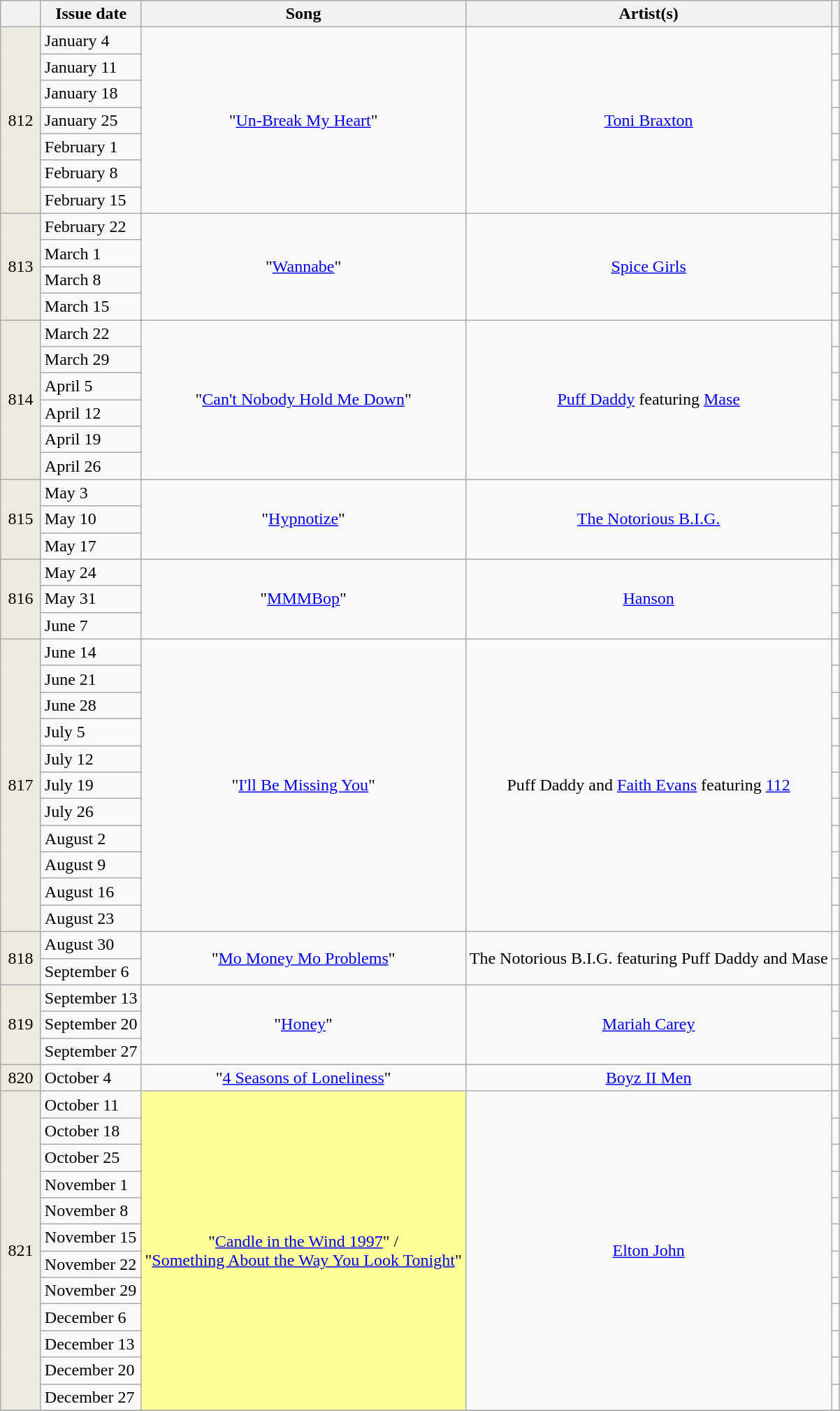<table class="wikitable">
<tr>
<th width=31></th>
<th>Issue date</th>
<th>Song</th>
<th>Artist(s)</th>
<th></th>
</tr>
<tr>
<td bgcolor=#EDEAE0 align=center rowspan=7>812</td>
<td>January 4</td>
<td align="center" rowspan="7">"<a href='#'>Un-Break My Heart</a>"</td>
<td align="center" rowspan="7"><a href='#'>Toni Braxton</a></td>
<td align="center"></td>
</tr>
<tr>
<td>January 11</td>
<td align="center"></td>
</tr>
<tr>
<td>January 18</td>
<td align="center"></td>
</tr>
<tr>
<td>January 25</td>
<td align="center"></td>
</tr>
<tr>
<td>February 1</td>
<td align="center"></td>
</tr>
<tr>
<td>February 8</td>
<td align="center"></td>
</tr>
<tr>
<td>February 15</td>
<td align="center"></td>
</tr>
<tr>
<td bgcolor=#EDEAE0 align=center rowspan=4>813</td>
<td>February 22</td>
<td align="center" rowspan="4">"<a href='#'>Wannabe</a>"</td>
<td align="center" rowspan="4"><a href='#'>Spice Girls</a></td>
<td align="center"></td>
</tr>
<tr>
<td>March 1</td>
<td align="center"></td>
</tr>
<tr>
<td>March 8</td>
<td align="center"></td>
</tr>
<tr>
<td>March 15</td>
<td align="center"></td>
</tr>
<tr>
<td bgcolor=#EDEAE0 align=center rowspan=6>814</td>
<td>March 22</td>
<td align="center" rowspan="6">"<a href='#'>Can't Nobody Hold Me Down</a>"</td>
<td align="center" rowspan="6"><a href='#'>Puff Daddy</a> featuring <a href='#'>Mase</a></td>
<td align="center"></td>
</tr>
<tr>
<td>March 29</td>
<td align="center"></td>
</tr>
<tr>
<td>April 5</td>
<td align="center"></td>
</tr>
<tr>
<td>April 12</td>
<td align="center"></td>
</tr>
<tr>
<td>April 19</td>
<td align="center"></td>
</tr>
<tr>
<td>April 26</td>
<td align="center"></td>
</tr>
<tr>
<td bgcolor=#EDEAE0 align=center rowspan=3>815</td>
<td>May 3</td>
<td align="center" rowspan="3">"<a href='#'>Hypnotize</a>"</td>
<td align="center" rowspan="3"><a href='#'>The Notorious B.I.G.</a></td>
<td align="center"></td>
</tr>
<tr>
<td>May 10</td>
<td align="center"></td>
</tr>
<tr>
<td>May 17</td>
<td align="center"></td>
</tr>
<tr>
<td bgcolor=#EDEAE0 align=center rowspan=3>816</td>
<td>May 24</td>
<td align="center" rowspan="3">"<a href='#'>MMMBop</a>"</td>
<td align="center" rowspan="3"><a href='#'>Hanson</a></td>
<td align="center"></td>
</tr>
<tr>
<td>May 31</td>
<td align="center"></td>
</tr>
<tr>
<td>June 7</td>
<td align="center"></td>
</tr>
<tr>
<td bgcolor=#EDEAE0 align=center rowspan=11>817</td>
<td>June 14</td>
<td align="center" rowspan="11">"<a href='#'>I'll Be Missing You</a>"</td>
<td align="center" rowspan="11">Puff Daddy and <a href='#'>Faith Evans</a> featuring <a href='#'>112</a></td>
<td align="center"></td>
</tr>
<tr>
<td>June 21</td>
<td align="center"></td>
</tr>
<tr>
<td>June 28</td>
<td align="center"></td>
</tr>
<tr>
<td>July 5</td>
<td align="center"></td>
</tr>
<tr>
<td>July 12</td>
<td align="center"></td>
</tr>
<tr>
<td>July 19</td>
<td align="center"></td>
</tr>
<tr>
<td>July 26</td>
<td align="center"></td>
</tr>
<tr>
<td>August 2</td>
<td align="center"></td>
</tr>
<tr>
<td>August 9</td>
<td align="center"></td>
</tr>
<tr>
<td>August 16</td>
<td align="center"></td>
</tr>
<tr>
<td>August 23</td>
<td align="center"></td>
</tr>
<tr>
<td bgcolor=#EDEAE0 align=center rowspan=2>818</td>
<td>August 30</td>
<td align="center" rowspan="2">"<a href='#'>Mo Money Mo Problems</a>"</td>
<td align="center" rowspan="2">The Notorious B.I.G. featuring Puff Daddy and Mase</td>
<td align="center"></td>
</tr>
<tr>
<td>September 6</td>
<td align="center"></td>
</tr>
<tr>
<td bgcolor=#EDEAE0 align=center rowspan=3>819</td>
<td>September 13</td>
<td align="center" rowspan="3">"<a href='#'>Honey</a>"</td>
<td align="center" rowspan="3"><a href='#'>Mariah Carey</a></td>
<td align="center"></td>
</tr>
<tr>
<td>September 20</td>
<td align="center"></td>
</tr>
<tr>
<td>September 27</td>
<td align="center"></td>
</tr>
<tr>
<td bgcolor=#EDEAE0 align=center>820</td>
<td>October 4</td>
<td align="center">"<a href='#'>4 Seasons of Loneliness</a>"</td>
<td align="center"><a href='#'>Boyz II Men</a></td>
<td align="center"></td>
</tr>
<tr>
<td bgcolor=#EDEAE0 align=center rowspan=12>821</td>
<td>October 11</td>
<td bgcolor=#FFFF99 align="center" rowspan="12">"<a href='#'>Candle in the Wind 1997</a>" /<br>"<a href='#'>Something About the Way You Look Tonight</a>"</td>
<td align="center" rowspan="12"><a href='#'>Elton John</a></td>
<td align="center"></td>
</tr>
<tr>
<td>October 18</td>
<td align="center"></td>
</tr>
<tr>
<td>October 25</td>
<td align="center"></td>
</tr>
<tr>
<td>November 1</td>
<td align="center"></td>
</tr>
<tr>
<td>November 8</td>
<td align="center"></td>
</tr>
<tr>
<td>November 15</td>
<td align="center"></td>
</tr>
<tr>
<td>November 22</td>
<td align="center"></td>
</tr>
<tr>
<td>November 29</td>
<td align="center"></td>
</tr>
<tr>
<td>December 6</td>
<td align="center"></td>
</tr>
<tr>
<td>December 13</td>
<td align="center"></td>
</tr>
<tr>
<td>December 20</td>
<td align="center"></td>
</tr>
<tr>
<td>December 27</td>
<td align="center"></td>
</tr>
<tr>
</tr>
</table>
